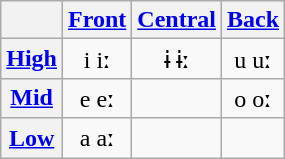<table class="wikitable" style="text-align:center">
<tr>
<th></th>
<th><a href='#'>Front</a></th>
<th><a href='#'>Central</a></th>
<th><a href='#'>Back</a></th>
</tr>
<tr align="center">
<th><a href='#'>High</a></th>
<td>i iː</td>
<td>ɨ ɨː</td>
<td>u uː</td>
</tr>
<tr align="center">
<th><a href='#'>Mid</a></th>
<td>e eː</td>
<td></td>
<td>o oː</td>
</tr>
<tr align="center">
<th><a href='#'>Low</a></th>
<td>a aː</td>
<td></td>
<td></td>
</tr>
</table>
